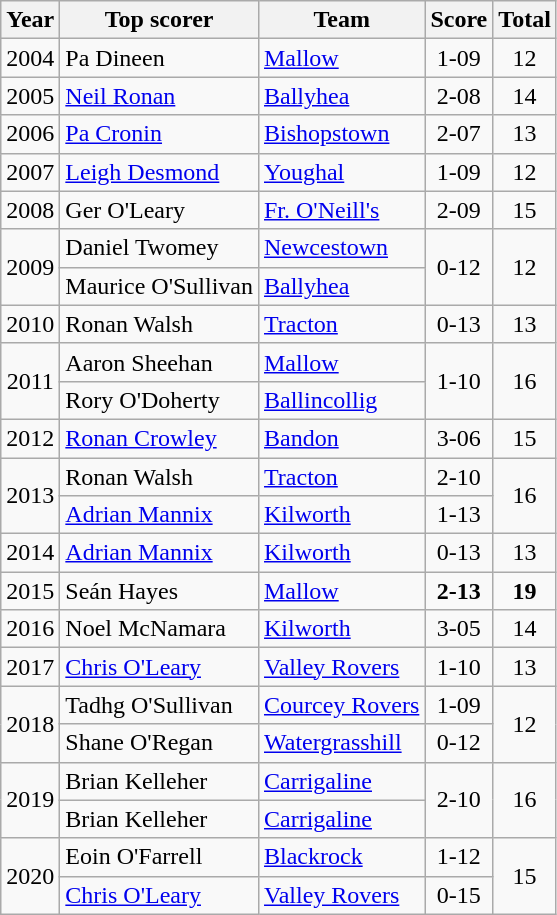<table class="wikitable" style="text-align:center;">
<tr>
<th>Year</th>
<th>Top scorer</th>
<th>Team</th>
<th>Score</th>
<th>Total</th>
</tr>
<tr>
<td>2004</td>
<td style="text-align:left;">Pa Dineen</td>
<td style="text-align:left;"><a href='#'>Mallow</a></td>
<td>1-09</td>
<td>12</td>
</tr>
<tr>
<td>2005</td>
<td style="text-align:left;"><a href='#'>Neil Ronan</a></td>
<td style="text-align:left;"><a href='#'>Ballyhea</a></td>
<td>2-08</td>
<td>14</td>
</tr>
<tr>
<td>2006</td>
<td style="text-align:left;"><a href='#'>Pa Cronin</a></td>
<td style="text-align:left;"><a href='#'>Bishopstown</a></td>
<td>2-07</td>
<td>13</td>
</tr>
<tr>
<td>2007</td>
<td style="text-align:left;"><a href='#'>Leigh Desmond</a></td>
<td style="text-align:left;"><a href='#'>Youghal</a></td>
<td>1-09</td>
<td>12</td>
</tr>
<tr>
<td>2008</td>
<td style="text-align:left;">Ger O'Leary</td>
<td style="text-align:left;"><a href='#'>Fr. O'Neill's</a></td>
<td>2-09</td>
<td>15</td>
</tr>
<tr>
<td rowspan=2>2009</td>
<td style="text-align:left;">Daniel Twomey</td>
<td style="text-align:left;"><a href='#'>Newcestown</a></td>
<td rowspan=2>0-12</td>
<td rowspan=2>12</td>
</tr>
<tr>
<td style="text-align:left;">Maurice O'Sullivan</td>
<td style="text-align:left;"><a href='#'>Ballyhea</a></td>
</tr>
<tr>
<td>2010</td>
<td style="text-align:left;">Ronan Walsh</td>
<td style="text-align:left;"><a href='#'>Tracton</a></td>
<td>0-13</td>
<td>13</td>
</tr>
<tr>
<td rowspan=2>2011</td>
<td style="text-align:left;">Aaron Sheehan</td>
<td style="text-align:left;"><a href='#'>Mallow</a></td>
<td rowspan=2>1-10</td>
<td rowspan=2>16</td>
</tr>
<tr>
<td style="text-align:left;">Rory O'Doherty</td>
<td style="text-align:left;"><a href='#'>Ballincollig</a></td>
</tr>
<tr>
<td>2012</td>
<td style="text-align:left;"><a href='#'>Ronan Crowley</a></td>
<td style="text-align:left;"><a href='#'>Bandon</a></td>
<td>3-06</td>
<td>15</td>
</tr>
<tr>
<td rowspan=2>2013</td>
<td style="text-align:left;">Ronan Walsh</td>
<td style="text-align:left;"><a href='#'>Tracton</a></td>
<td>2-10</td>
<td rowspan=2>16</td>
</tr>
<tr>
<td style="text-align:left;"><a href='#'>Adrian Mannix</a></td>
<td style="text-align:left;"><a href='#'>Kilworth</a></td>
<td>1-13</td>
</tr>
<tr>
<td>2014</td>
<td style="text-align:left;"><a href='#'>Adrian Mannix</a></td>
<td style="text-align:left;"><a href='#'>Kilworth</a></td>
<td>0-13</td>
<td>13</td>
</tr>
<tr>
<td>2015</td>
<td style="text-align:left;">Seán Hayes</td>
<td style="text-align:left;"><a href='#'>Mallow</a></td>
<td><strong>2-13</strong></td>
<td><strong>19</strong></td>
</tr>
<tr>
<td>2016</td>
<td style="text-align:left;">Noel McNamara</td>
<td style="text-align:left;"><a href='#'>Kilworth</a></td>
<td>3-05</td>
<td>14</td>
</tr>
<tr>
<td>2017</td>
<td style="text-align:left;"><a href='#'>Chris O'Leary</a></td>
<td style="text-align:left;"><a href='#'>Valley Rovers</a></td>
<td>1-10</td>
<td>13</td>
</tr>
<tr>
<td rowspan=2>2018</td>
<td style="text-align:left;">Tadhg O'Sullivan</td>
<td style="text-align:left;"><a href='#'>Courcey Rovers</a></td>
<td>1-09</td>
<td rowspan=2>12</td>
</tr>
<tr>
<td style="text-align:left;">Shane O'Regan</td>
<td style="text-align:left;"><a href='#'>Watergrasshill</a></td>
<td>0-12</td>
</tr>
<tr>
<td rowspan=2>2019</td>
<td style="text-align:left;">Brian Kelleher</td>
<td style="text-align:left;"><a href='#'>Carrigaline</a></td>
<td rowspan=2>2-10</td>
<td rowspan=2>16</td>
</tr>
<tr>
<td style="text-align:left;">Brian Kelleher</td>
<td style="text-align:left;"><a href='#'>Carrigaline</a></td>
</tr>
<tr>
<td rowspan=2>2020</td>
<td style="text-align:left;">Eoin O'Farrell</td>
<td style="text-align:left;"><a href='#'>Blackrock</a></td>
<td>1-12</td>
<td rowspan=2>15</td>
</tr>
<tr>
<td style="text-align:left;"><a href='#'>Chris O'Leary</a></td>
<td style="text-align:left;"><a href='#'>Valley Rovers</a></td>
<td>0-15</td>
</tr>
</table>
